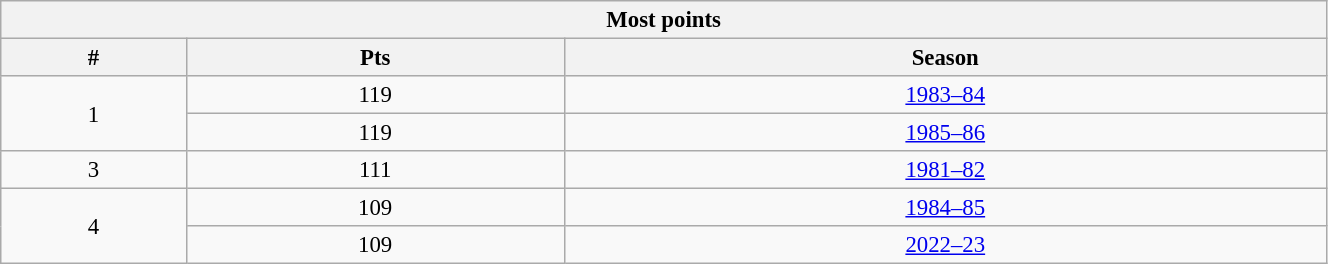<table class="wikitable" style="text-align: center; font-size: 95%" width="70%">
<tr>
<th colspan="3">Most points</th>
</tr>
<tr>
<th>#</th>
<th>Pts</th>
<th>Season</th>
</tr>
<tr>
<td rowspan="2">1</td>
<td>119</td>
<td><a href='#'>1983–84</a></td>
</tr>
<tr>
<td>119</td>
<td><a href='#'>1985–86</a></td>
</tr>
<tr>
<td>3</td>
<td>111</td>
<td><a href='#'>1981–82</a></td>
</tr>
<tr>
<td rowspan="2">4</td>
<td>109</td>
<td><a href='#'>1984–85</a></td>
</tr>
<tr>
<td>109</td>
<td><a href='#'>2022–23</a></td>
</tr>
</table>
